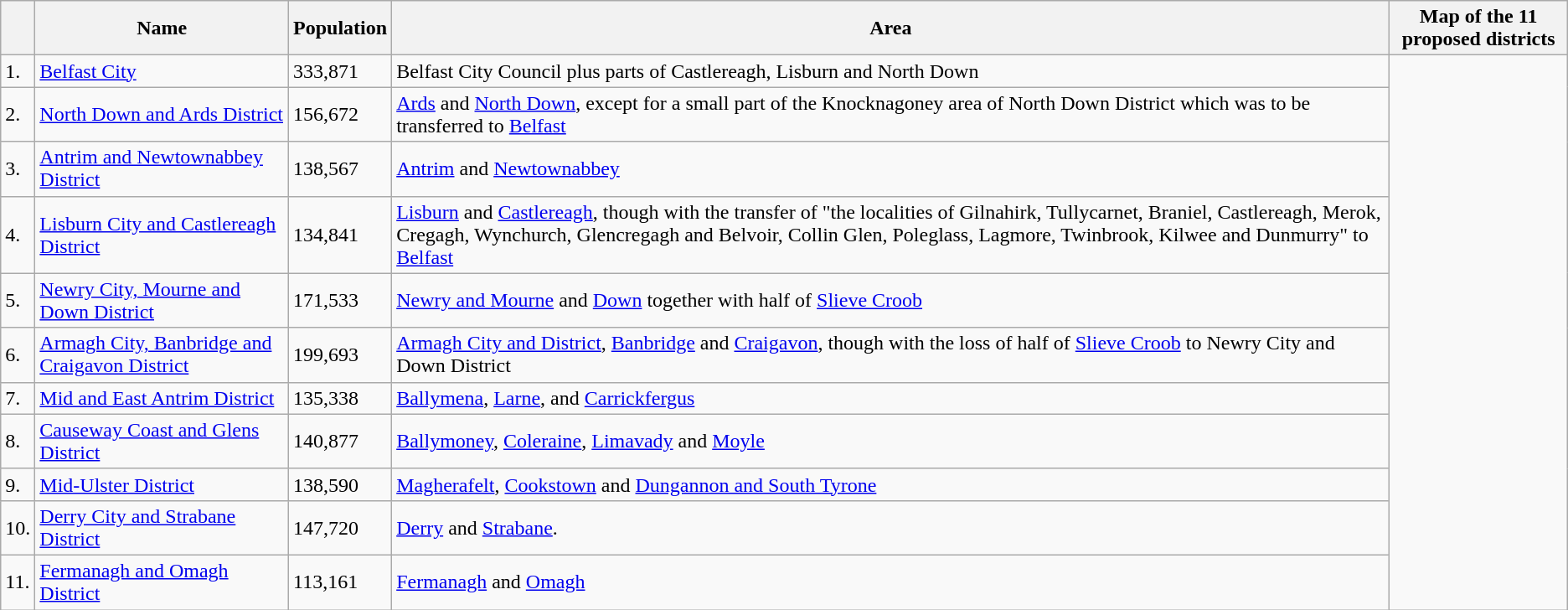<table class="wikitable">
<tr>
<th></th>
<th>Name</th>
<th>Population</th>
<th>Area</th>
<th>Map of the 11 proposed districts</th>
</tr>
<tr>
<td>1.</td>
<td><a href='#'>Belfast City</a></td>
<td>333,871</td>
<td>Belfast City Council plus parts of Castlereagh, Lisburn and North Down</td>
<td rowspan= 11></td>
</tr>
<tr>
<td>2.</td>
<td><a href='#'>North Down and Ards District</a></td>
<td>156,672</td>
<td><a href='#'>Ards</a> and <a href='#'>North Down</a>, except for a small part of the Knocknagoney area of North Down District which was to be transferred to <a href='#'>Belfast</a></td>
</tr>
<tr>
<td>3.</td>
<td><a href='#'>Antrim and Newtownabbey District</a></td>
<td>138,567</td>
<td><a href='#'>Antrim</a> and <a href='#'>Newtownabbey</a></td>
</tr>
<tr>
<td>4.</td>
<td><a href='#'>Lisburn City and Castlereagh District</a></td>
<td>134,841</td>
<td><a href='#'>Lisburn</a> and <a href='#'>Castlereagh</a>, though with the transfer of "the localities of Gilnahirk, Tullycarnet, Braniel, Castlereagh, Merok, Cregagh, Wynchurch, Glencregagh and Belvoir, Collin Glen, Poleglass, Lagmore, Twinbrook, Kilwee and Dunmurry" to <a href='#'>Belfast</a></td>
</tr>
<tr>
<td>5.</td>
<td><a href='#'>Newry City, Mourne and Down District</a></td>
<td>171,533</td>
<td><a href='#'>Newry and Mourne</a> and <a href='#'>Down</a> together with half of <a href='#'>Slieve Croob</a></td>
</tr>
<tr>
<td>6.</td>
<td><a href='#'>Armagh City, Banbridge and Craigavon District</a></td>
<td>199,693</td>
<td><a href='#'>Armagh City and District</a>, <a href='#'>Banbridge</a> and <a href='#'>Craigavon</a>, though with the loss of half of <a href='#'>Slieve Croob</a> to Newry City and Down District</td>
</tr>
<tr>
<td>7.</td>
<td><a href='#'>Mid and East Antrim District</a></td>
<td>135,338</td>
<td><a href='#'>Ballymena</a>, <a href='#'>Larne</a>, and <a href='#'>Carrickfergus</a></td>
</tr>
<tr>
<td>8.</td>
<td><a href='#'>Causeway Coast and Glens District</a></td>
<td>140,877</td>
<td><a href='#'>Ballymoney</a>, <a href='#'>Coleraine</a>, <a href='#'>Limavady</a> and <a href='#'>Moyle</a></td>
</tr>
<tr>
<td>9.</td>
<td><a href='#'>Mid-Ulster District</a></td>
<td>138,590</td>
<td><a href='#'>Magherafelt</a>, <a href='#'>Cookstown</a> and <a href='#'>Dungannon and South Tyrone</a></td>
</tr>
<tr>
<td>10.</td>
<td><a href='#'>Derry City and Strabane District</a></td>
<td>147,720</td>
<td><a href='#'>Derry</a> and <a href='#'>Strabane</a>.</td>
</tr>
<tr>
<td>11.</td>
<td><a href='#'>Fermanagh and Omagh District</a></td>
<td>113,161</td>
<td><a href='#'>Fermanagh</a> and <a href='#'>Omagh</a></td>
</tr>
</table>
